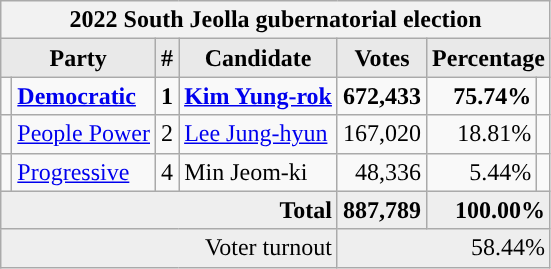<table class="wikitable">
<tr>
<th colspan="7">2022 South Jeolla gubernatorial election</th>
</tr>
<tr>
<th style="background-color:#E9E9E9" colspan=2>Party</th>
<th style="background-color:#E9E9E9">#</th>
<th style="background-color:#E9E9E9">Candidate</th>
<th style="background-color:#E9E9E9">Votes</th>
<th style="background-color:#E9E9E9" colspan=2>Percentage</th>
</tr>
<tr style="font-weight:bold">
<td></td>
<td align=left><a href='#'>Democratic</a></td>
<td align=center>1</td>
<td align=left><a href='#'>Kim Yung-rok</a></td>
<td align=right>672,433</td>
<td align=right>75.74%</td>
<td align=right></td>
</tr>
<tr>
<td></td>
<td align=left><a href='#'>People Power</a></td>
<td align=center>2</td>
<td align=left><a href='#'>Lee Jung-hyun</a></td>
<td align=right>167,020</td>
<td align=right>18.81%</td>
<td align=right></td>
</tr>
<tr>
<td></td>
<td align=left><a href='#'>Progressive</a></td>
<td align=center>4</td>
<td align=left>Min Jeom-ki</td>
<td align=right>48,336</td>
<td align=right>5.44%</td>
<td align=right></td>
</tr>
<tr bgcolor="#EEEEEE" style="font-weight:bold">
<td colspan="4" align=right>Total</td>
<td align=right>887,789</td>
<td align=right colspan=2>100.00%</td>
</tr>
<tr bgcolor="#EEEEEE">
<td colspan="4" align="right">Voter turnout</td>
<td colspan="3" align="right">58.44%</td>
</tr>
</table>
